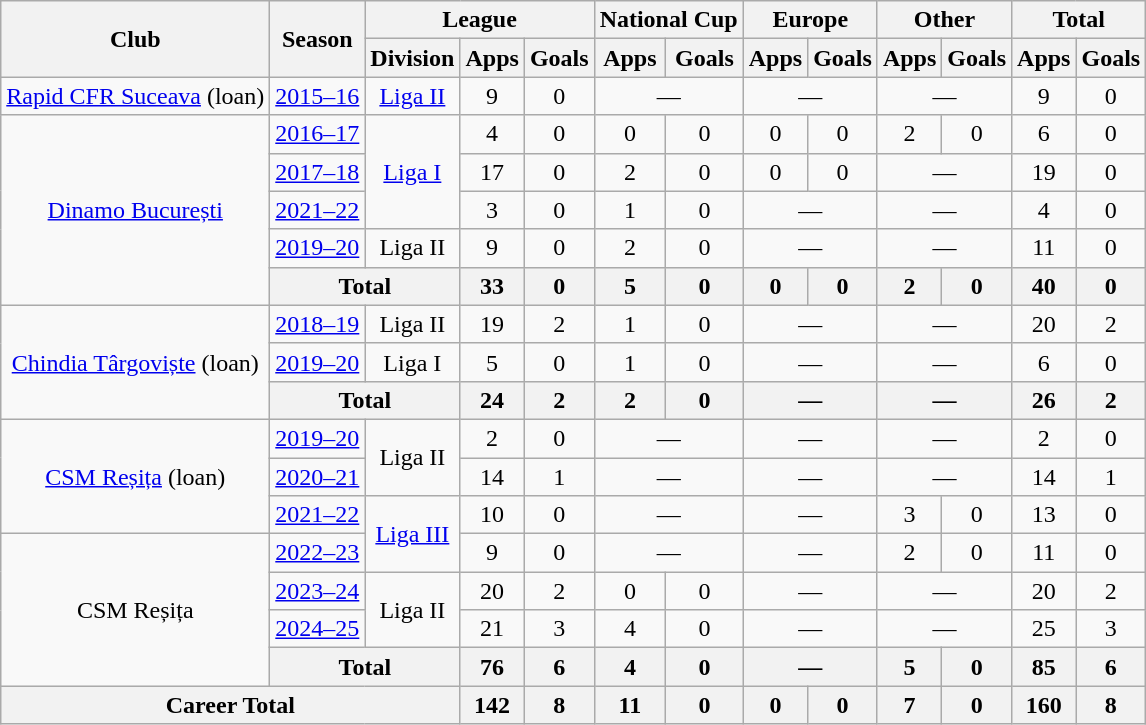<table class="wikitable" style="font-size:100%; text-align: center;">
<tr>
<th rowspan=2>Club</th>
<th rowspan=2>Season</th>
<th colspan=3>League</th>
<th colspan=2>National Cup</th>
<th colspan=2>Europe</th>
<th colspan=2>Other</th>
<th colspan=2>Total</th>
</tr>
<tr>
<th>Division</th>
<th>Apps</th>
<th>Goals</th>
<th>Apps</th>
<th>Goals</th>
<th>Apps</th>
<th>Goals</th>
<th>Apps</th>
<th>Goals</th>
<th>Apps</th>
<th>Goals</th>
</tr>
<tr>
<td><a href='#'>Rapid CFR Suceava</a> (loan)</td>
<td><a href='#'>2015–16</a></td>
<td rowspan="1"><a href='#'>Liga II</a></td>
<td>9</td>
<td>0</td>
<td colspan="2">—</td>
<td colspan="2">—</td>
<td colspan="2">—</td>
<td>9</td>
<td>0</td>
</tr>
<tr>
<td rowspan="5"><a href='#'>Dinamo București</a></td>
<td><a href='#'>2016–17</a></td>
<td rowspan="3"><a href='#'>Liga I</a></td>
<td>4</td>
<td>0</td>
<td>0</td>
<td>0</td>
<td>0</td>
<td>0</td>
<td>2</td>
<td>0</td>
<td>6</td>
<td>0</td>
</tr>
<tr>
<td><a href='#'>2017–18</a></td>
<td>17</td>
<td>0</td>
<td>2</td>
<td>0</td>
<td>0</td>
<td>0</td>
<td colspan="2">—</td>
<td>19</td>
<td>0</td>
</tr>
<tr>
<td><a href='#'>2021–22</a></td>
<td>3</td>
<td>0</td>
<td>1</td>
<td>0</td>
<td colspan="2">—</td>
<td colspan="2">—</td>
<td>4</td>
<td>0</td>
</tr>
<tr>
<td><a href='#'>2019–20</a></td>
<td rowspan="1">Liga II</td>
<td>9</td>
<td>0</td>
<td>2</td>
<td>0</td>
<td colspan="2">—</td>
<td colspan="2">—</td>
<td>11</td>
<td>0</td>
</tr>
<tr>
<th colspan="2">Total</th>
<th>33</th>
<th>0</th>
<th>5</th>
<th>0</th>
<th>0</th>
<th>0</th>
<th>2</th>
<th>0</th>
<th>40</th>
<th>0</th>
</tr>
<tr>
<td rowspan="3"><a href='#'>Chindia Târgoviște</a> (loan)</td>
<td><a href='#'>2018–19</a></td>
<td rowspan="1">Liga II</td>
<td>19</td>
<td>2</td>
<td>1</td>
<td>0</td>
<td colspan="2">—</td>
<td colspan="2">—</td>
<td>20</td>
<td>2</td>
</tr>
<tr>
<td><a href='#'>2019–20</a></td>
<td rowspan="1">Liga I</td>
<td>5</td>
<td>0</td>
<td>1</td>
<td>0</td>
<td colspan="2">—</td>
<td colspan="2">—</td>
<td>6</td>
<td>0</td>
</tr>
<tr>
<th colspan="2">Total</th>
<th>24</th>
<th>2</th>
<th>2</th>
<th>0</th>
<th colspan="2">—</th>
<th colspan="2">—</th>
<th>26</th>
<th>2</th>
</tr>
<tr>
<td rowspan="3"><a href='#'>CSM Reșița</a> (loan)</td>
<td><a href='#'>2019–20</a></td>
<td rowspan="2">Liga II</td>
<td>2</td>
<td>0</td>
<td colspan="2">—</td>
<td colspan="2">—</td>
<td colspan="2">—</td>
<td>2</td>
<td>0</td>
</tr>
<tr>
<td><a href='#'>2020–21</a></td>
<td>14</td>
<td>1</td>
<td colspan="2">—</td>
<td colspan="2">—</td>
<td colspan="2">—</td>
<td>14</td>
<td>1</td>
</tr>
<tr>
<td><a href='#'>2021–22</a></td>
<td rowspan="2"><a href='#'>Liga III</a></td>
<td>10</td>
<td>0</td>
<td colspan="2">—</td>
<td colspan="2">—</td>
<td>3</td>
<td>0</td>
<td>13</td>
<td>0</td>
</tr>
<tr>
<td rowspan="4">CSM Reșița</td>
<td><a href='#'>2022–23</a></td>
<td>9</td>
<td>0</td>
<td colspan="2">—</td>
<td colspan="2">—</td>
<td>2</td>
<td>0</td>
<td>11</td>
<td>0</td>
</tr>
<tr>
<td><a href='#'>2023–24</a></td>
<td rowspan="2">Liga II</td>
<td>20</td>
<td>2</td>
<td>0</td>
<td>0</td>
<td colspan="2">—</td>
<td colspan="2">—</td>
<td>20</td>
<td>2</td>
</tr>
<tr>
<td><a href='#'>2024–25</a></td>
<td>21</td>
<td>3</td>
<td>4</td>
<td>0</td>
<td colspan="2">—</td>
<td colspan="2">—</td>
<td>25</td>
<td>3</td>
</tr>
<tr>
<th colspan="2">Total</th>
<th>76</th>
<th>6</th>
<th>4</th>
<th>0</th>
<th colspan="2">—</th>
<th>5</th>
<th>0</th>
<th>85</th>
<th>6</th>
</tr>
<tr>
<th colspan="3">Career Total</th>
<th>142</th>
<th>8</th>
<th>11</th>
<th>0</th>
<th>0</th>
<th>0</th>
<th>7</th>
<th>0</th>
<th>160</th>
<th>8</th>
</tr>
</table>
